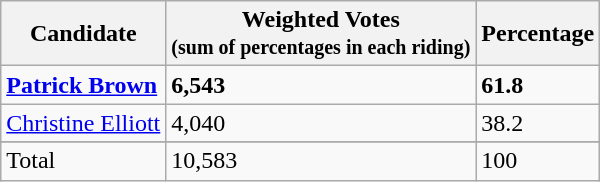<table class="wikitable">
<tr>
<th>Candidate</th>
<th>Weighted Votes<br><small>(sum of percentages in each riding)</small></th>
<th>Percentage</th>
</tr>
<tr>
<td><strong><a href='#'>Patrick Brown</a></strong></td>
<td><strong>6,543</strong></td>
<td><strong>61.8</strong></td>
</tr>
<tr>
<td><a href='#'>Christine Elliott</a></td>
<td>4,040</td>
<td>38.2</td>
</tr>
<tr>
</tr>
<tr>
<td>Total</td>
<td>10,583</td>
<td>100</td>
</tr>
</table>
